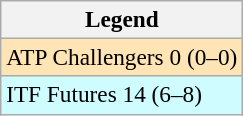<table class=wikitable style=font-size:97%>
<tr>
<th>Legend</th>
</tr>
<tr style="background:moccasin;">
<td>ATP Challengers 0 (0–0)</td>
</tr>
<tr style="background:#cffcff;">
<td>ITF Futures 14 (6–8)</td>
</tr>
</table>
